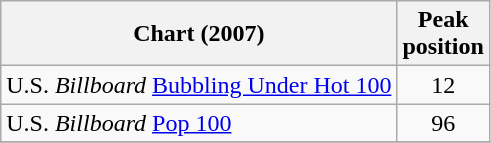<table class="wikitable sortable">
<tr>
<th align="center">Chart (2007)</th>
<th align="center">Peak<br>position</th>
</tr>
<tr>
<td>U.S. <em>Billboard</em> <a href='#'>Bubbling Under Hot 100</a></td>
<td align="center">12</td>
</tr>
<tr>
<td>U.S. <em>Billboard</em> <a href='#'>Pop 100</a></td>
<td align="center">96</td>
</tr>
<tr>
</tr>
</table>
